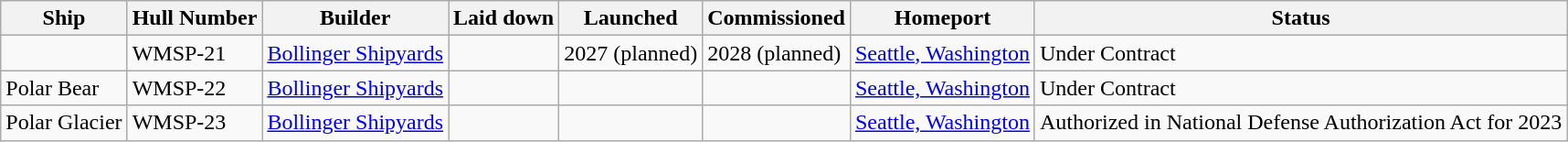<table class="wikitable">
<tr>
<th align = center>Ship</th>
<th align = center>Hull Number</th>
<th align = center>Builder</th>
<th align = center>Laid down</th>
<th align = center>Launched</th>
<th align = center>Commissioned</th>
<th align = center>Homeport</th>
<th align = center>Status</th>
</tr>
<tr>
<td></td>
<td>WMSP-21</td>
<td><a href='#'>Bollinger Shipyards</a></td>
<td></td>
<td>2027 (planned)</td>
<td>2028 (planned)</td>
<td><a href='#'>Seattle, Washington</a></td>
<td>Under Contract</td>
</tr>
<tr>
<td>Polar Bear</td>
<td>WMSP-22</td>
<td><a href='#'>Bollinger Shipyards</a></td>
<td></td>
<td></td>
<td></td>
<td><a href='#'>Seattle, Washington</a></td>
<td>Under Contract</td>
</tr>
<tr>
<td>Polar Glacier</td>
<td>WMSP-23</td>
<td><a href='#'>Bollinger Shipyards</a></td>
<td></td>
<td></td>
<td></td>
<td><a href='#'>Seattle, Washington</a></td>
<td>Authorized in National Defense Authorization Act for 2023 </td>
</tr>
</table>
